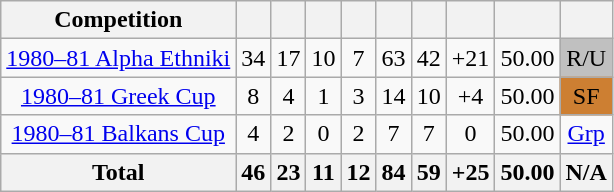<table class="wikitable" style="text-align:center">
<tr>
<th>Competition</th>
<th></th>
<th></th>
<th></th>
<th></th>
<th></th>
<th></th>
<th></th>
<th></th>
<th></th>
</tr>
<tr>
<td><a href='#'>1980–81 Alpha Ethniki</a></td>
<td>34</td>
<td>17</td>
<td>10</td>
<td>7</td>
<td>63</td>
<td>42</td>
<td>+21</td>
<td>50.00</td>
<td bgcolor=#C0C0C0>R/U</td>
</tr>
<tr>
<td><a href='#'>1980–81 Greek Cup</a></td>
<td>8</td>
<td>4</td>
<td>1</td>
<td>3</td>
<td>14</td>
<td>10</td>
<td>+4</td>
<td>50.00</td>
<td bgcolor=#CD7F32>SF</td>
</tr>
<tr>
<td><a href='#'>1980–81 Balkans Cup</a></td>
<td>4</td>
<td>2</td>
<td>0</td>
<td>2</td>
<td>7</td>
<td>7</td>
<td>0</td>
<td>50.00</td>
<td><a href='#'>Grp</a></td>
</tr>
<tr>
<th>Total</th>
<th>46</th>
<th>23</th>
<th>11</th>
<th>12</th>
<th>84</th>
<th>59</th>
<th>+25</th>
<th>50.00</th>
<th>N/A</th>
</tr>
</table>
